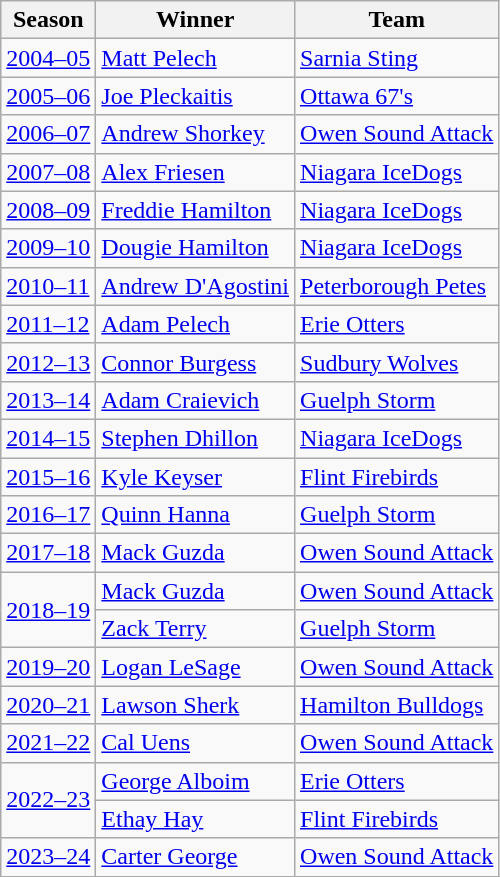<table class="wikitable sortable">
<tr>
<th>Season</th>
<th>Winner</th>
<th>Team</th>
</tr>
<tr>
<td><a href='#'>2004–05</a></td>
<td><a href='#'>Matt Pelech</a></td>
<td><a href='#'>Sarnia Sting</a></td>
</tr>
<tr>
<td><a href='#'>2005–06</a></td>
<td><a href='#'>Joe Pleckaitis</a></td>
<td><a href='#'>Ottawa 67's</a></td>
</tr>
<tr>
<td><a href='#'>2006–07</a></td>
<td><a href='#'>Andrew Shorkey</a></td>
<td><a href='#'>Owen Sound Attack</a></td>
</tr>
<tr>
<td><a href='#'>2007–08</a></td>
<td><a href='#'>Alex Friesen</a></td>
<td><a href='#'>Niagara IceDogs</a></td>
</tr>
<tr>
<td><a href='#'>2008–09</a></td>
<td><a href='#'>Freddie Hamilton</a></td>
<td><a href='#'>Niagara IceDogs</a></td>
</tr>
<tr>
<td><a href='#'>2009–10</a></td>
<td><a href='#'>Dougie Hamilton</a></td>
<td><a href='#'>Niagara IceDogs</a></td>
</tr>
<tr>
<td><a href='#'>2010–11</a></td>
<td><a href='#'>Andrew D'Agostini</a></td>
<td><a href='#'>Peterborough Petes</a></td>
</tr>
<tr>
<td><a href='#'>2011–12</a></td>
<td><a href='#'>Adam Pelech</a></td>
<td><a href='#'>Erie Otters</a></td>
</tr>
<tr>
<td><a href='#'>2012–13</a></td>
<td><a href='#'>Connor Burgess</a></td>
<td><a href='#'>Sudbury Wolves</a></td>
</tr>
<tr>
<td><a href='#'>2013–14</a></td>
<td><a href='#'>Adam Craievich</a></td>
<td><a href='#'>Guelph Storm</a></td>
</tr>
<tr>
<td><a href='#'>2014–15</a></td>
<td><a href='#'>Stephen Dhillon</a></td>
<td><a href='#'>Niagara IceDogs</a></td>
</tr>
<tr>
<td><a href='#'>2015–16</a></td>
<td><a href='#'>Kyle Keyser</a></td>
<td><a href='#'>Flint Firebirds</a></td>
</tr>
<tr>
<td><a href='#'>2016–17</a></td>
<td><a href='#'>Quinn Hanna</a></td>
<td><a href='#'>Guelph Storm</a></td>
</tr>
<tr>
<td><a href='#'>2017–18</a></td>
<td><a href='#'>Mack Guzda</a></td>
<td><a href='#'>Owen Sound Attack</a></td>
</tr>
<tr>
<td rowspan="2"><a href='#'>2018–19</a></td>
<td><a href='#'>Mack Guzda</a></td>
<td><a href='#'>Owen Sound Attack</a></td>
</tr>
<tr>
<td><a href='#'>Zack Terry</a></td>
<td><a href='#'>Guelph Storm</a></td>
</tr>
<tr>
<td><a href='#'>2019–20</a></td>
<td><a href='#'>Logan LeSage</a></td>
<td><a href='#'>Owen Sound Attack</a></td>
</tr>
<tr>
<td><a href='#'>2020–21</a></td>
<td><a href='#'>Lawson Sherk</a></td>
<td><a href='#'>Hamilton Bulldogs</a></td>
</tr>
<tr>
<td><a href='#'>2021–22</a></td>
<td><a href='#'>Cal Uens</a></td>
<td><a href='#'>Owen Sound Attack</a></td>
</tr>
<tr>
<td rowspan="2"><a href='#'>2022–23</a></td>
<td><a href='#'>George Alboim</a></td>
<td><a href='#'>Erie Otters</a></td>
</tr>
<tr>
<td><a href='#'>Ethay Hay</a></td>
<td><a href='#'>Flint Firebirds</a></td>
</tr>
<tr>
<td><a href='#'>2023–24</a></td>
<td><a href='#'>Carter George</a></td>
<td><a href='#'>Owen Sound Attack</a></td>
</tr>
</table>
